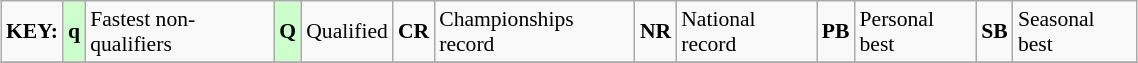<table class="wikitable" style="margin:0.5em auto; font-size:90%;position:relative;" width=60%>
<tr>
<td><strong>KEY:</strong></td>
<td bgcolor=ccffcc align=center><strong>q</strong></td>
<td>Fastest non-qualifiers</td>
<td bgcolor=ccffcc align=center><strong>Q</strong></td>
<td>Qualified</td>
<td align=center><strong>CR</strong></td>
<td>Championships record</td>
<td align=center><strong>NR</strong></td>
<td>National record</td>
<td align=center><strong>PB</strong></td>
<td>Personal best</td>
<td align=center><strong>SB</strong></td>
<td>Seasonal best</td>
</tr>
<tr>
</tr>
</table>
